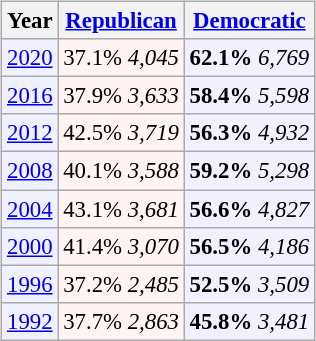<table class="wikitable" style="float:right; font-size:95%;">
<tr style="background:lightgrey;">
<th>Year</th>
<th><a href='#'>Republican</a></th>
<th><a href='#'>Democratic</a></th>
</tr>
<tr>
<td style="text-align:center; background:#f0f0ff;"><a href='#'>2020</a></td>
<td style="text-align:center; background:#fff3f3;">37.1% <em>4,045</em></td>
<td style="text-align:center; background:#f0f0ff;"><strong>62.1%</strong> <em>6,769</em></td>
</tr>
<tr>
<td style="text-align:center; background:#f0f0ff;"><a href='#'>2016</a></td>
<td style="text-align:center; background:#fff3f3;">37.9% <em>3,633</em></td>
<td style="text-align:center; background:#f0f0ff;"><strong>58.4%</strong> <em>5,598</em></td>
</tr>
<tr>
<td style="text-align:center; background:#f0f0ff;"><a href='#'>2012</a></td>
<td style="text-align:center; background:#fff3f3;">42.5% <em>3,719</em></td>
<td style="text-align:center; background:#f0f0ff;"><strong>56.3%</strong> <em>4,932</em></td>
</tr>
<tr>
<td style="text-align:center; background:#f0f0ff;"><a href='#'>2008</a></td>
<td style="text-align:center; background:#fff3f3;">40.1% <em>3,588</em></td>
<td style="text-align:center; background:#f0f0ff;"><strong>59.2%</strong> <em>5,298</em></td>
</tr>
<tr>
<td style="text-align:center; background:#f0f0ff;"><a href='#'>2004</a></td>
<td style="text-align:center; background:#fff3f3;">43.1% <em>3,681</em></td>
<td style="text-align:center; background:#f0f0ff;"><strong>56.6%</strong> <em>4,827</em></td>
</tr>
<tr>
<td style="text-align:center; background:#f0f0ff;"><a href='#'>2000</a></td>
<td style="text-align:center; background:#fff3f3;">41.4% <em>3,070</em></td>
<td style="text-align:center; background:#f0f0ff;"><strong>56.5%</strong> <em>4,186</em></td>
</tr>
<tr>
<td style="text-align:center; background:#f0f0ff;"><a href='#'>1996</a></td>
<td style="text-align:center; background:#fff3f3;">37.2% <em>2,485</em></td>
<td style="text-align:center; background:#f0f0ff;"><strong>52.5%</strong> <em>3,509</em></td>
</tr>
<tr>
<td style="text-align:center; background:#f0f0ff;"><a href='#'>1992</a></td>
<td style="text-align:center; background:#fff3f3;">37.7% <em>2,863</em></td>
<td style="text-align:center; background:#f0f0ff;"><strong>45.8%</strong> <em>3,481</em></td>
</tr>
</table>
